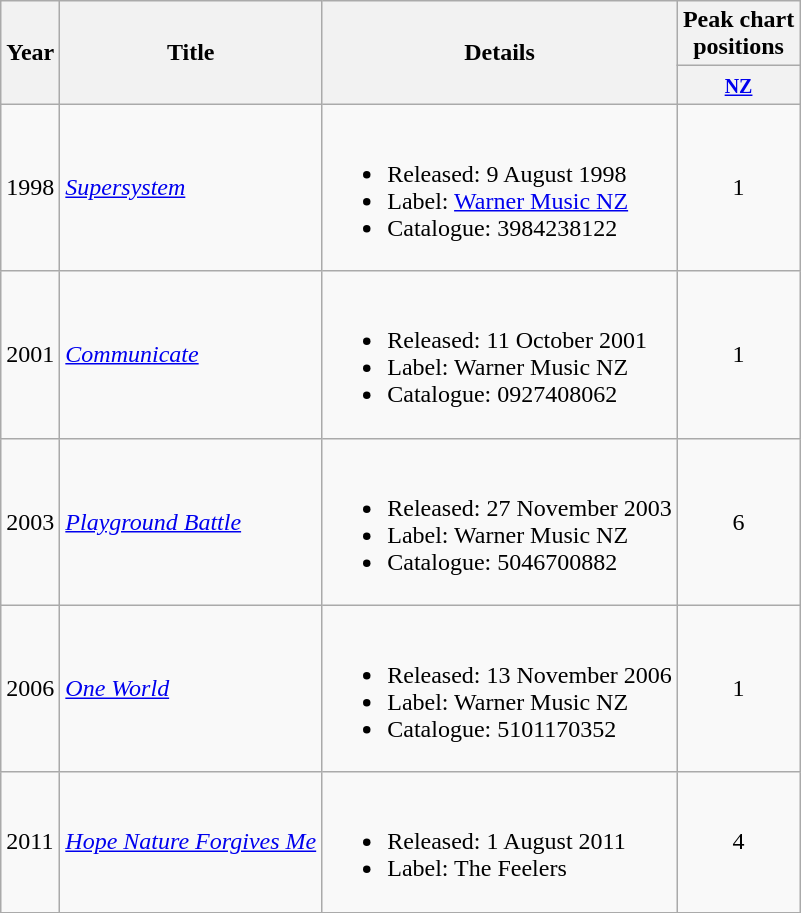<table class="wikitable plainrowheaders">
<tr>
<th rowspan="2">Year</th>
<th rowspan="2">Title</th>
<th rowspan="2">Details</th>
<th>Peak chart<br>positions</th>
</tr>
<tr>
<th><small><a href='#'>NZ</a></small></th>
</tr>
<tr>
<td>1998</td>
<td><em><a href='#'>Supersystem</a></em></td>
<td><br><ul><li>Released: 9 August 1998</li><li>Label: <a href='#'>Warner Music NZ</a></li><li>Catalogue: 3984238122</li></ul></td>
<td align="center">1</td>
</tr>
<tr>
<td>2001</td>
<td><em><a href='#'>Communicate</a></em></td>
<td><br><ul><li>Released: 11 October 2001</li><li>Label: Warner Music NZ</li><li>Catalogue: 0927408062</li></ul></td>
<td align="center">1</td>
</tr>
<tr>
<td>2003</td>
<td><em><a href='#'>Playground Battle</a></em></td>
<td><br><ul><li>Released: 27 November 2003</li><li>Label: Warner Music NZ</li><li>Catalogue: 5046700882</li></ul></td>
<td align="center">6</td>
</tr>
<tr>
<td>2006</td>
<td><em><a href='#'>One World</a></em></td>
<td><br><ul><li>Released: 13 November 2006</li><li>Label: Warner Music NZ</li><li>Catalogue: 5101170352</li></ul></td>
<td align="center">1</td>
</tr>
<tr>
<td>2011</td>
<td><em><a href='#'>Hope Nature Forgives Me</a></em></td>
<td><br><ul><li>Released: 1 August 2011</li><li>Label: The Feelers</li></ul></td>
<td align="center">4<br></td>
</tr>
<tr>
</tr>
</table>
